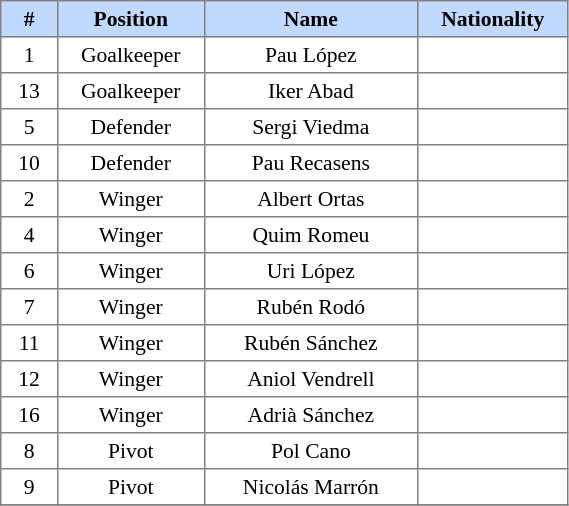<table border=1 style="border-collapse:collapse; font-size:90%;" cellpadding=3 cellspacing=0 width=30%>
<tr bgcolor=#C1D8FF>
<th width=2%>#</th>
<th width=3%>Position</th>
<th width=10%>Name</th>
<th width=3%>Nationality</th>
</tr>
<tr align=center>
<td>1</td>
<td>Goalkeeper</td>
<td>Pau López</td>
<td></td>
</tr>
<tr align=center>
<td>13</td>
<td>Goalkeeper</td>
<td>Iker Abad</td>
<td></td>
</tr>
<tr align=center>
<td>5</td>
<td>Defender</td>
<td>Sergi Viedma</td>
<td></td>
</tr>
<tr align=center>
<td>10</td>
<td>Defender</td>
<td>Pau Recasens</td>
<td></td>
</tr>
<tr align=center>
<td>2</td>
<td>Winger</td>
<td>Albert Ortas</td>
<td></td>
</tr>
<tr align=center>
<td>4</td>
<td>Winger</td>
<td>Quim Romeu</td>
<td></td>
</tr>
<tr align=center>
<td>6</td>
<td>Winger</td>
<td>Uri López</td>
<td></td>
</tr>
<tr align=center>
<td>7</td>
<td>Winger</td>
<td>Rubén Rodó</td>
<td></td>
</tr>
<tr align=center>
<td>11</td>
<td>Winger</td>
<td>Rubén Sánchez</td>
<td></td>
</tr>
<tr align=center>
<td>12</td>
<td>Winger</td>
<td>Aniol Vendrell</td>
<td></td>
</tr>
<tr align=center>
<td>16</td>
<td>Winger</td>
<td>Adrià Sánchez</td>
<td></td>
</tr>
<tr align=center>
<td>8</td>
<td>Pivot</td>
<td>Pol Cano</td>
<td></td>
</tr>
<tr align=center>
<td>9</td>
<td>Pivot</td>
<td>Nicolás Marrón</td>
<td></td>
</tr>
<tr align=center>
</tr>
</table>
